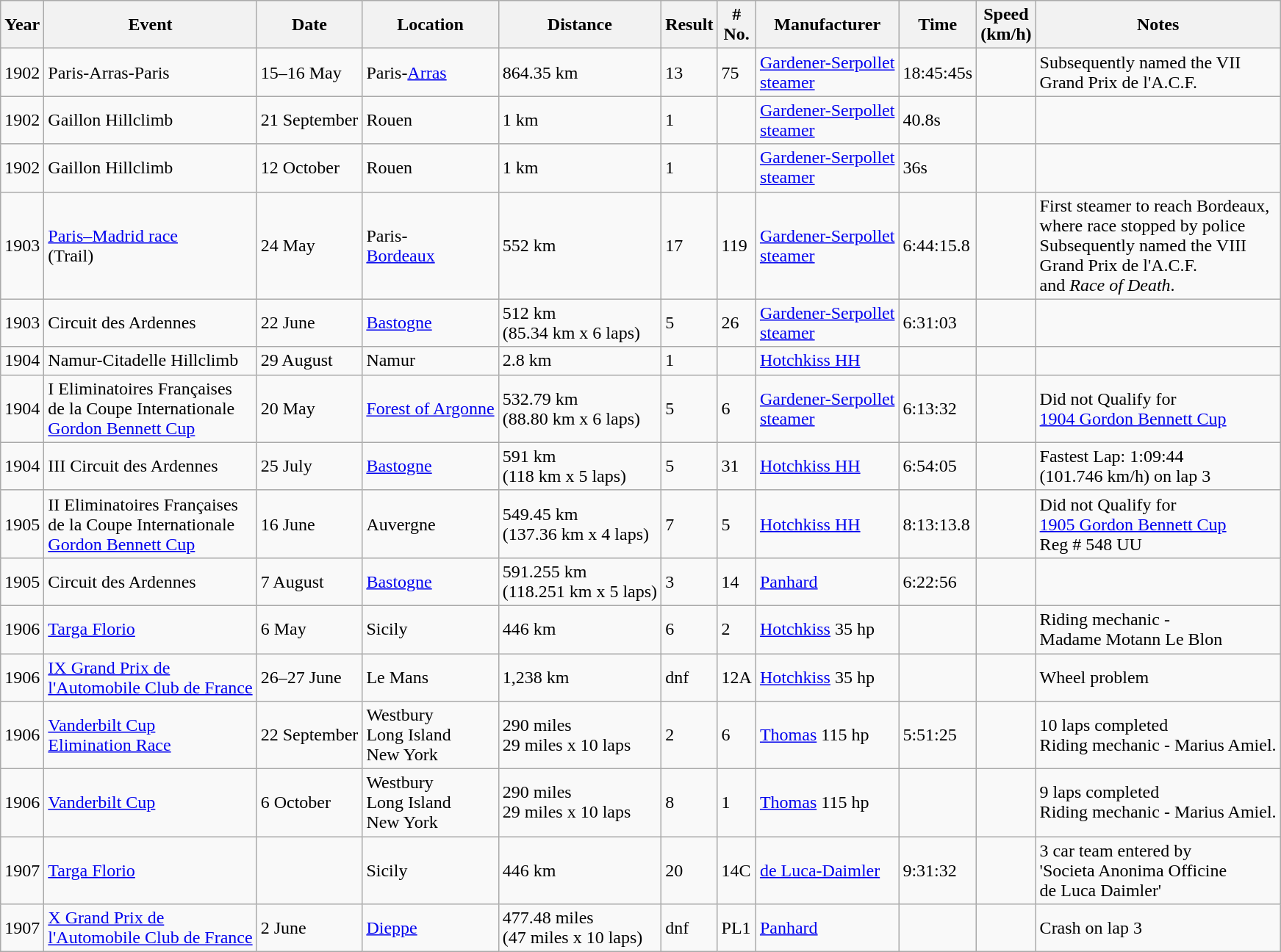<table class="wikitable">
<tr>
<th>Year</th>
<th>Event</th>
<th>Date</th>
<th>Location</th>
<th>Distance</th>
<th>Result</th>
<th>#<br>No.</th>
<th>Manufacturer</th>
<th>Time</th>
<th>Speed<br>(km/h)</th>
<th>Notes</th>
</tr>
<tr>
<td>1902</td>
<td>Paris-Arras-Paris</td>
<td>15–16 May</td>
<td>Paris-<a href='#'>Arras</a></td>
<td>864.35 km</td>
<td>13</td>
<td>75</td>
<td><a href='#'>Gardener-Serpollet <br>steamer</a></td>
<td>18:45:45s</td>
<td></td>
<td>Subsequently named the VII <br>Grand Prix de l'A.C.F.</td>
</tr>
<tr>
<td>1902</td>
<td>Gaillon Hillclimb</td>
<td>21 September</td>
<td>Rouen</td>
<td>1 km</td>
<td>1</td>
<td></td>
<td><a href='#'>Gardener-Serpollet <br>steamer</a></td>
<td>40.8s</td>
<td></td>
<td></td>
</tr>
<tr>
<td>1902</td>
<td>Gaillon Hillclimb</td>
<td>12 October</td>
<td>Rouen</td>
<td>1 km</td>
<td>1</td>
<td></td>
<td><a href='#'>Gardener-Serpollet <br>steamer</a></td>
<td>36s</td>
<td></td>
<td></td>
</tr>
<tr>
<td>1903</td>
<td><a href='#'>Paris–Madrid race</a> <br>(Trail)</td>
<td>24 May</td>
<td>Paris-<br><a href='#'>Bordeaux</a></td>
<td>552 km</td>
<td>17</td>
<td>119</td>
<td><a href='#'>Gardener-Serpollet<br>steamer</a></td>
<td>6:44:15.8</td>
<td></td>
<td>First steamer to reach Bordeaux,<br>where race stopped by police<br>Subsequently named the VIII <br>Grand Prix de l'A.C.F.<br> and <em>Race of Death</em>.</td>
</tr>
<tr>
<td>1903</td>
<td>Circuit des Ardennes</td>
<td>22 June</td>
<td><a href='#'>Bastogne</a></td>
<td>512 km<br>(85.34 km x 6 laps)</td>
<td>5</td>
<td>26</td>
<td><a href='#'>Gardener-Serpollet<br>steamer</a></td>
<td>6:31:03</td>
<td></td>
<td></td>
</tr>
<tr>
<td>1904</td>
<td>Namur-Citadelle Hillclimb</td>
<td>29 August</td>
<td>Namur</td>
<td>2.8 km</td>
<td>1</td>
<td></td>
<td><a href='#'>Hotchkiss HH</a></td>
<td></td>
<td></td>
<td></td>
</tr>
<tr>
<td>1904</td>
<td>I Eliminatoires Françaises<br>de la Coupe Internationale<br><a href='#'>Gordon Bennett Cup</a></td>
<td>20 May</td>
<td><a href='#'>Forest of Argonne</a></td>
<td>532.79 km <br>(88.80 km x 6 laps)</td>
<td>5</td>
<td>6</td>
<td><a href='#'>Gardener-Serpollet<br>steamer</a></td>
<td>6:13:32</td>
<td></td>
<td>Did not Qualify for <br><a href='#'>1904 Gordon Bennett Cup</a></td>
</tr>
<tr>
<td>1904</td>
<td>III Circuit des Ardennes</td>
<td>25 July</td>
<td><a href='#'>Bastogne</a></td>
<td>591 km<br>(118 km x 5 laps)</td>
<td>5</td>
<td>31</td>
<td><a href='#'>Hotchkiss HH</a></td>
<td>6:54:05</td>
<td></td>
<td>Fastest Lap: 1:09:44 <br>(101.746 km/h) on lap 3</td>
</tr>
<tr>
<td>1905</td>
<td>II Eliminatoires Françaises<br>de la Coupe Internationale<br><a href='#'>Gordon Bennett Cup</a></td>
<td>16 June</td>
<td>Auvergne</td>
<td>549.45 km <br>(137.36 km x 4 laps)</td>
<td>7</td>
<td>5</td>
<td><a href='#'>Hotchkiss HH</a></td>
<td>8:13:13.8</td>
<td></td>
<td>Did not Qualify for <br><a href='#'>1905 Gordon Bennett Cup</a><br>Reg # 548 UU</td>
</tr>
<tr>
<td>1905</td>
<td>Circuit des Ardennes</td>
<td>7 August</td>
<td><a href='#'>Bastogne</a></td>
<td>591.255 km <br> (118.251 km x 5 laps)</td>
<td>3</td>
<td>14</td>
<td><a href='#'>Panhard</a></td>
<td>6:22:56</td>
<td></td>
<td></td>
</tr>
<tr>
<td>1906</td>
<td><a href='#'>Targa Florio</a></td>
<td>6 May</td>
<td>Sicily</td>
<td>446 km</td>
<td>6</td>
<td>2</td>
<td><a href='#'>Hotchkiss</a> 35 hp</td>
<td></td>
<td></td>
<td>Riding mechanic - <br>Madame Motann Le Blon</td>
</tr>
<tr>
<td>1906</td>
<td><a href='#'>IX Grand Prix de <br>l'Automobile Club de France</a></td>
<td>26–27 June</td>
<td>Le Mans</td>
<td>1,238 km</td>
<td>dnf</td>
<td>12A</td>
<td><a href='#'>Hotchkiss</a> 35 hp</td>
<td></td>
<td></td>
<td>Wheel problem</td>
</tr>
<tr>
<td>1906</td>
<td><a href='#'>Vanderbilt Cup<br>Elimination Race</a></td>
<td>22 September</td>
<td>Westbury <br> Long Island <br> New York</td>
<td>290 miles <br>29 miles x 10 laps</td>
<td>2</td>
<td>6</td>
<td><a href='#'>Thomas</a> 115 hp</td>
<td>5:51:25</td>
<td></td>
<td>10 laps completed<br>Riding mechanic - Marius Amiel.</td>
</tr>
<tr>
<td>1906</td>
<td><a href='#'>Vanderbilt Cup</a></td>
<td>6 October</td>
<td>Westbury <br> Long Island <br> New York</td>
<td>290 miles <br>29 miles x 10 laps</td>
<td>8</td>
<td>1</td>
<td><a href='#'>Thomas</a> 115 hp</td>
<td></td>
<td></td>
<td>9 laps completed<br>Riding mechanic - Marius Amiel.</td>
</tr>
<tr>
<td>1907</td>
<td><a href='#'>Targa Florio</a></td>
<td></td>
<td>Sicily</td>
<td>446 km</td>
<td>20</td>
<td>14C</td>
<td><a href='#'>de Luca-Daimler</a></td>
<td>9:31:32</td>
<td></td>
<td>3 car team entered by <br>'Societa Anonima Officine<br>de Luca Daimler'</td>
</tr>
<tr>
<td>1907</td>
<td><a href='#'>X Grand Prix de <br>l'Automobile Club de France</a></td>
<td>2 June</td>
<td><a href='#'>Dieppe</a></td>
<td>477.48 miles<br>(47 miles x 10 laps)</td>
<td>dnf</td>
<td>PL1</td>
<td><a href='#'>Panhard</a></td>
<td></td>
<td></td>
<td>Crash on lap 3</td>
</tr>
</table>
